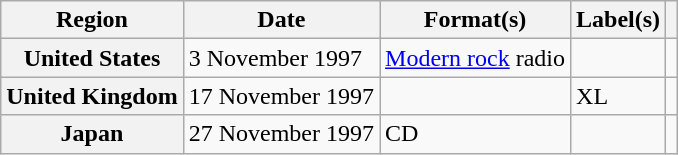<table class="wikitable plainrowheaders">
<tr>
<th scope="col">Region</th>
<th scope="col">Date</th>
<th scope="col">Format(s)</th>
<th scope="col">Label(s)</th>
<th scope="col"></th>
</tr>
<tr>
<th scope="row">United States</th>
<td>3 November 1997</td>
<td><a href='#'>Modern rock</a> radio</td>
<td></td>
<td align="center"></td>
</tr>
<tr>
<th scope="row">United Kingdom</th>
<td>17 November 1997</td>
<td></td>
<td>XL</td>
<td align="center"></td>
</tr>
<tr>
<th scope="row">Japan</th>
<td>27 November 1997</td>
<td>CD</td>
<td></td>
<td align="center"></td>
</tr>
</table>
